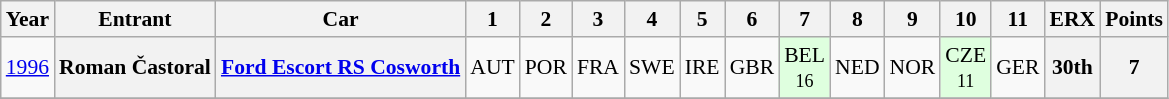<table class="wikitable" border="1" style="text-align:center; font-size:90%;">
<tr valign="top">
<th>Year</th>
<th>Entrant</th>
<th>Car</th>
<th>1</th>
<th>2</th>
<th>3</th>
<th>4</th>
<th>5</th>
<th>6</th>
<th>7</th>
<th>8</th>
<th>9</th>
<th>10</th>
<th>11</th>
<th>ERX</th>
<th>Points</th>
</tr>
<tr>
<td><a href='#'>1996</a></td>
<th>Roman Častoral</th>
<th><a href='#'>Ford Escort RS Cosworth</a></th>
<td>AUT<br><small></small></td>
<td>POR<br><small></small></td>
<td>FRA<br><small></small></td>
<td>SWE<br><small></small></td>
<td>IRE<br><small></small></td>
<td>GBR<br><small></small></td>
<td style="background:#DFFFDF;">BEL<br><small>16</small></td>
<td>NED<br><small></small></td>
<td>NOR<br><small></small></td>
<td style="background:#DFFFDF;">CZE<br><small>11</small></td>
<td>GER<br><small></small></td>
<th>30th</th>
<th>7</th>
</tr>
<tr>
</tr>
</table>
